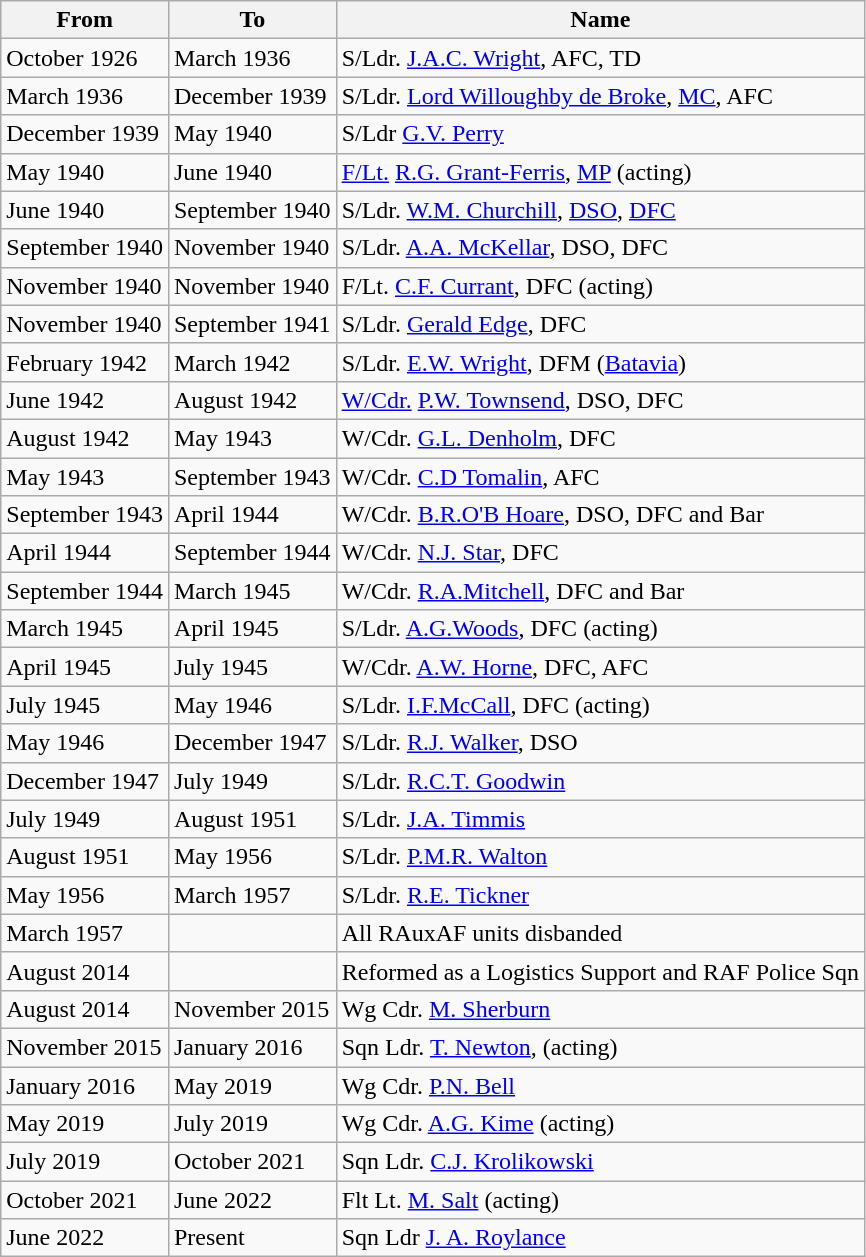<table class="wikitable">
<tr>
<th>From</th>
<th>To</th>
<th>Name</th>
</tr>
<tr>
<td>October 1926</td>
<td>March 1936</td>
<td>S/Ldr. <a href='#'>J.A.C. Wright</a>, AFC, TD</td>
</tr>
<tr>
<td>March 1936</td>
<td>December 1939</td>
<td>S/Ldr. <a href='#'>Lord Willoughby de Broke</a>, <a href='#'>MC</a>, AFC</td>
</tr>
<tr>
<td>December 1939</td>
<td>May 1940</td>
<td>S/Ldr <a href='#'>G.V. Perry</a></td>
</tr>
<tr>
<td>May 1940</td>
<td>June 1940</td>
<td><a href='#'>F/Lt.</a> <a href='#'>R.G. Grant-Ferris</a>, <a href='#'>MP</a> (acting)</td>
</tr>
<tr>
<td>June 1940</td>
<td>September 1940</td>
<td>S/Ldr. <a href='#'>W.M. Churchill</a>, <a href='#'>DSO</a>, <a href='#'>DFC</a></td>
</tr>
<tr>
<td>September 1940</td>
<td>November 1940</td>
<td>S/Ldr. <a href='#'>A.A. McKellar</a>, DSO, DFC</td>
</tr>
<tr>
<td>November 1940</td>
<td>November 1940</td>
<td>F/Lt. <a href='#'>C.F. Currant</a>, DFC (acting)</td>
</tr>
<tr>
<td>November 1940</td>
<td>September 1941</td>
<td>S/Ldr. <a href='#'>Gerald Edge</a>, DFC</td>
</tr>
<tr>
<td>February 1942</td>
<td>March 1942</td>
<td>S/Ldr. <a href='#'>E.W. Wright</a>, DFM (<a href='#'>Batavia</a>)</td>
</tr>
<tr>
<td>June 1942</td>
<td>August 1942</td>
<td><a href='#'>W/Cdr.</a> <a href='#'>P.W. Townsend</a>, DSO, DFC</td>
</tr>
<tr>
<td>August 1942</td>
<td>May 1943</td>
<td>W/Cdr. <a href='#'>G.L. Denholm</a>, DFC</td>
</tr>
<tr>
<td>May 1943</td>
<td>September 1943</td>
<td>W/Cdr. <a href='#'>C.D Tomalin</a>, AFC</td>
</tr>
<tr>
<td>September 1943</td>
<td>April 1944</td>
<td>W/Cdr. <a href='#'>B.R.O'B Hoare</a>, DSO, DFC and Bar</td>
</tr>
<tr>
<td>April 1944</td>
<td>September 1944</td>
<td>W/Cdr. <a href='#'>N.J. Star</a>, DFC</td>
</tr>
<tr>
<td>September 1944</td>
<td>March 1945</td>
<td>W/Cdr. <a href='#'>R.A.Mitchell</a>, DFC and Bar</td>
</tr>
<tr>
<td>March 1945</td>
<td>April 1945</td>
<td>S/Ldr. <a href='#'>A.G.Woods</a>, DFC (acting)</td>
</tr>
<tr>
<td>April 1945</td>
<td>July 1945</td>
<td>W/Cdr. <a href='#'>A.W. Horne</a>, DFC, AFC</td>
</tr>
<tr>
<td>July 1945</td>
<td>May 1946</td>
<td>S/Ldr. <a href='#'>I.F.McCall</a>, DFC (acting)</td>
</tr>
<tr>
<td>May 1946</td>
<td>December 1947</td>
<td>S/Ldr. <a href='#'>R.J. Walker</a>, DSO</td>
</tr>
<tr>
<td>December 1947</td>
<td>July 1949</td>
<td>S/Ldr. <a href='#'>R.C.T. Goodwin</a></td>
</tr>
<tr>
<td>July 1949</td>
<td>August 1951</td>
<td>S/Ldr. <a href='#'>J.A. Timmis</a></td>
</tr>
<tr>
<td>August 1951</td>
<td>May 1956</td>
<td>S/Ldr. <a href='#'>P.M.R. Walton</a></td>
</tr>
<tr>
<td>May 1956</td>
<td>March 1957</td>
<td>S/Ldr. <a href='#'>R.E. Tickner</a></td>
</tr>
<tr>
<td>March 1957</td>
<td></td>
<td>All RAuxAF units disbanded</td>
</tr>
<tr>
<td>August 2014</td>
<td></td>
<td>Reformed as a Logistics Support and RAF Police Sqn</td>
</tr>
<tr>
<td>August 2014</td>
<td>November 2015</td>
<td>Wg Cdr. <a href='#'>M. Sherburn</a></td>
</tr>
<tr>
<td>November 2015</td>
<td>January 2016</td>
<td>Sqn Ldr. <a href='#'>T. Newton</a>, (acting)</td>
</tr>
<tr>
<td>January 2016</td>
<td>May 2019</td>
<td>Wg Cdr. <a href='#'>P.N. Bell</a></td>
</tr>
<tr>
<td>May 2019</td>
<td>July 2019</td>
<td>Wg Cdr. <a href='#'>A.G. Kime</a> (acting)</td>
</tr>
<tr>
<td>July 2019</td>
<td>October 2021</td>
<td>Sqn Ldr. <a href='#'>C.J. Krolikowski</a></td>
</tr>
<tr>
<td>October 2021</td>
<td>June 2022</td>
<td>Flt Lt. <a href='#'>M. Salt</a> (acting)</td>
</tr>
<tr>
<td>June 2022</td>
<td>Present</td>
<td>Sqn Ldr <a href='#'>J. A. Roylance</a></td>
</tr>
</table>
